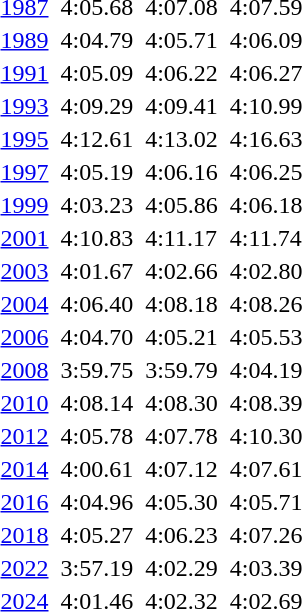<table>
<tr valign="top">
<td><a href='#'>1987</a><br></td>
<td></td>
<td>4:05.68</td>
<td></td>
<td>4:07.08 </td>
<td></td>
<td>4:07.59 </td>
</tr>
<tr valign="top">
<td><a href='#'>1989</a><br></td>
<td></td>
<td>4:04.79 </td>
<td></td>
<td>4:05.71 </td>
<td></td>
<td>4:06.09 </td>
</tr>
<tr valign="top">
<td><a href='#'>1991</a><br></td>
<td></td>
<td>4:05.09</td>
<td></td>
<td>4:06.22 </td>
<td></td>
<td>4:06.27 </td>
</tr>
<tr valign="top">
<td><a href='#'>1993</a><br></td>
<td></td>
<td>4:09.29</td>
<td></td>
<td>4:09.41</td>
<td></td>
<td>4:10.99</td>
</tr>
<tr valign="top">
<td><a href='#'>1995</a><br></td>
<td></td>
<td>4:12.61 </td>
<td></td>
<td>4:13.02</td>
<td></td>
<td>4:16.63</td>
</tr>
<tr valign="top">
<td><a href='#'>1997</a><br></td>
<td></td>
<td>4:05.19 </td>
<td></td>
<td>4:06.16 </td>
<td></td>
<td>4:06.25 </td>
</tr>
<tr valign="top">
<td><a href='#'>1999</a><br></td>
<td></td>
<td>4:03.23 </td>
<td></td>
<td>4:05.86 </td>
<td></td>
<td>4:06.18 </td>
</tr>
<tr valign="top">
<td><a href='#'>2001</a><br></td>
<td></td>
<td>4:10.83</td>
<td></td>
<td>4:11.17</td>
<td></td>
<td>4:11.74</td>
</tr>
<tr valign="top">
<td><a href='#'>2003</a><br></td>
<td></td>
<td>4:01.67 </td>
<td></td>
<td>4:02.66 </td>
<td></td>
<td>4:02.80</td>
</tr>
<tr valign="top">
<td><a href='#'>2004</a><br></td>
<td></td>
<td>4:06.40</td>
<td></td>
<td>4:08.18 </td>
<td></td>
<td>4:08.26</td>
</tr>
<tr valign="top">
<td><a href='#'>2006</a><br></td>
<td></td>
<td>4:04.70</td>
<td></td>
<td>4:05.21</td>
<td></td>
<td>4:05.53</td>
</tr>
<tr valign="top">
<td><a href='#'>2008</a><br></td>
<td></td>
<td>3:59.75 </td>
<td></td>
<td>3:59.79 </td>
<td></td>
<td>4:04.19 </td>
</tr>
<tr valign="top">
<td><a href='#'>2010</a><br></td>
<td></td>
<td>4:08.14</td>
<td></td>
<td>4:08.30</td>
<td></td>
<td>4:08.39</td>
</tr>
<tr valign="top">
<td><a href='#'>2012</a><br></td>
<td></td>
<td>4:05.78</td>
<td></td>
<td>4:07.78</td>
<td></td>
<td>4:10.30</td>
</tr>
<tr valign="top">
<td><a href='#'>2014</a><br></td>
<td></td>
<td>4:00.61</td>
<td></td>
<td>4:07.12 </td>
<td></td>
<td>4:07.61 </td>
</tr>
<tr valign="top">
<td><a href='#'>2016</a><br></td>
<td></td>
<td>4:04.96</td>
<td></td>
<td>4:05.30</td>
<td></td>
<td>4:05.71</td>
</tr>
<tr valign="top">
<td><a href='#'>2018</a><br></td>
<td></td>
<td>4:05.27</td>
<td></td>
<td>4:06.23</td>
<td></td>
<td>4:07.26</td>
</tr>
<tr valign="top">
<td><a href='#'>2022</a><br></td>
<td></td>
<td>3:57.19 </td>
<td></td>
<td>4:02.29</td>
<td></td>
<td>4:03.39</td>
</tr>
<tr valign="top">
<td><a href='#'>2024</a><br></td>
<td></td>
<td>4:01.46</td>
<td></td>
<td>4:02.32</td>
<td></td>
<td>4:02.69</td>
</tr>
</table>
